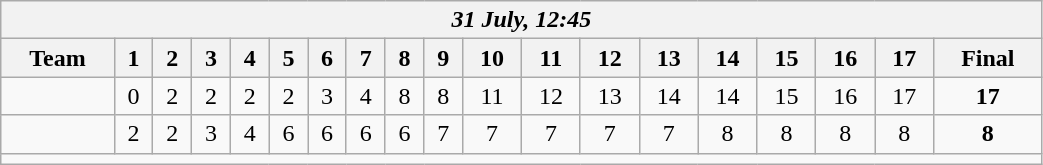<table class=wikitable style="text-align:center; width: 55%">
<tr>
<th colspan=20><em>31 July, 12:45</em></th>
</tr>
<tr>
<th>Team</th>
<th>1</th>
<th>2</th>
<th>3</th>
<th>4</th>
<th>5</th>
<th>6</th>
<th>7</th>
<th>8</th>
<th>9</th>
<th>10</th>
<th>11</th>
<th>12</th>
<th>13</th>
<th>14</th>
<th>15</th>
<th>16</th>
<th>17</th>
<th>Final</th>
</tr>
<tr>
<td align=left><strong></strong></td>
<td>0</td>
<td>2</td>
<td>2</td>
<td>2</td>
<td>2</td>
<td>3</td>
<td>4</td>
<td>8</td>
<td>8</td>
<td>11</td>
<td>12</td>
<td>13</td>
<td>14</td>
<td>14</td>
<td>15</td>
<td>16</td>
<td>17</td>
<td><strong>17</strong></td>
</tr>
<tr>
<td align=left></td>
<td>2</td>
<td>2</td>
<td>3</td>
<td>4</td>
<td>6</td>
<td>6</td>
<td>6</td>
<td>6</td>
<td>7</td>
<td>7</td>
<td>7</td>
<td>7</td>
<td>7</td>
<td>8</td>
<td>8</td>
<td>8</td>
<td>8</td>
<td><strong>8</strong></td>
</tr>
<tr>
<td colspan=20></td>
</tr>
</table>
